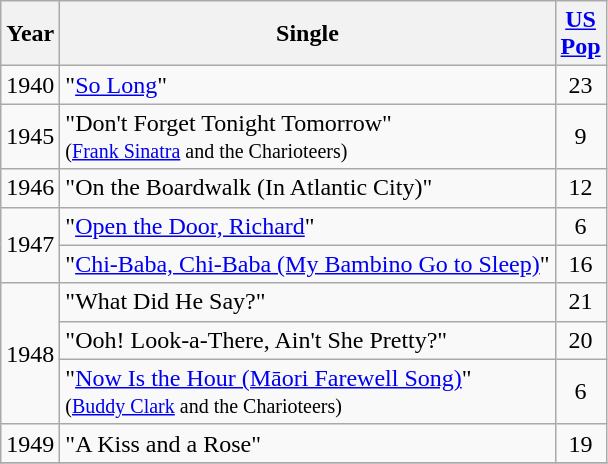<table class="wikitable">
<tr>
<th>Year</th>
<th>Single</th>
<th><a href='#'>US<br>Pop</a></th>
</tr>
<tr>
<td>1940</td>
<td>"<a href='#'>So Long</a>"</td>
<td align="center">23</td>
</tr>
<tr>
<td>1945</td>
<td>"Don't Forget Tonight Tomorrow"<br><small>(<a href='#'>Frank Sinatra</a> and the Charioteers)</small></td>
<td align="center">9</td>
</tr>
<tr>
<td>1946</td>
<td>"On the Boardwalk (In Atlantic City)"</td>
<td align="center">12</td>
</tr>
<tr>
<td rowspan="2">1947</td>
<td>"<a href='#'>Open the Door, Richard</a>"</td>
<td align="center">6</td>
</tr>
<tr>
<td>"<a href='#'>Chi-Baba, Chi-Baba (My Bambino Go to Sleep)</a>"</td>
<td align="center">16</td>
</tr>
<tr>
<td rowspan="3">1948</td>
<td>"What Did He Say?"</td>
<td align="center">21</td>
</tr>
<tr>
<td>"Ooh! Look-a-There, Ain't She Pretty?"</td>
<td align="center">20</td>
</tr>
<tr>
<td>"<a href='#'>Now Is the Hour (Māori Farewell Song)</a>"<br><small>(<a href='#'>Buddy Clark</a> and the Charioteers)</small></td>
<td align="center">6</td>
</tr>
<tr>
<td>1949</td>
<td>"A Kiss and a Rose"</td>
<td align="center">19</td>
</tr>
<tr>
</tr>
</table>
